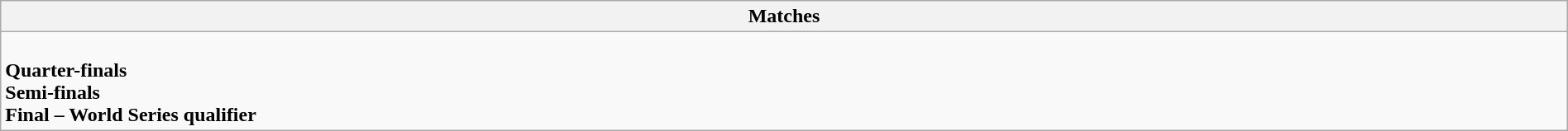<table class="wikitable collapsible collapsed" style="width:100%;">
<tr>
<th>Matches</th>
</tr>
<tr>
<td><br><strong>Quarter-finals</strong>



<br><strong>Semi-finals</strong>

<br><strong>Final – World Series qualifier</strong>
</td>
</tr>
</table>
